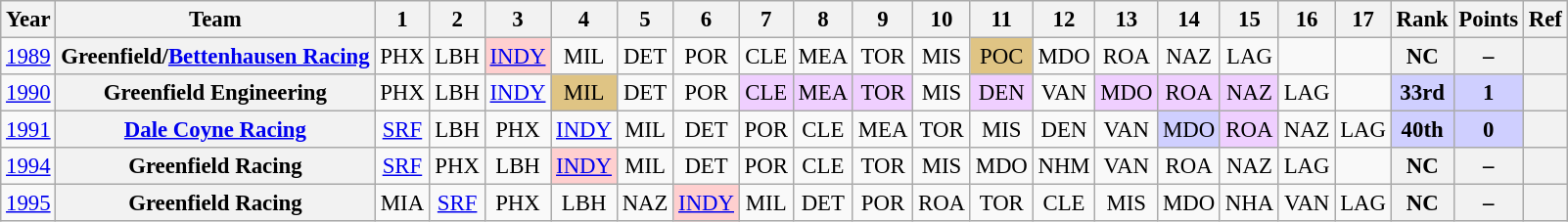<table class="wikitable" style="text-align:center; font-size:95%">
<tr>
<th>Year</th>
<th>Team</th>
<th>1</th>
<th>2</th>
<th>3</th>
<th>4</th>
<th>5</th>
<th>6</th>
<th>7</th>
<th>8</th>
<th>9</th>
<th>10</th>
<th>11</th>
<th>12</th>
<th>13</th>
<th>14</th>
<th>15</th>
<th>16</th>
<th>17</th>
<th>Rank</th>
<th>Points</th>
<th>Ref</th>
</tr>
<tr>
<td><a href='#'>1989</a></td>
<th>Greenfield/<a href='#'>Bettenhausen Racing</a></th>
<td>PHX</td>
<td>LBH</td>
<td style="background:#FFCFCF;"><a href='#'>INDY</a><br></td>
<td>MIL</td>
<td>DET</td>
<td>POR</td>
<td>CLE</td>
<td>MEA</td>
<td>TOR</td>
<td>MIS</td>
<td style="background:#DFC484;">POC<br></td>
<td>MDO</td>
<td>ROA</td>
<td>NAZ</td>
<td>LAG</td>
<td></td>
<td></td>
<th>NC</th>
<th>–</th>
<th></th>
</tr>
<tr>
<td><a href='#'>1990</a></td>
<th>Greenfield Engineering</th>
<td>PHX</td>
<td>LBH</td>
<td><a href='#'>INDY</a></td>
<td style="background:#DFC484;">MIL<br></td>
<td>DET</td>
<td>POR</td>
<td style="background:#EFCFFF;">CLE<br></td>
<td style="background:#EFCFFF;">MEA<br></td>
<td style="background:#EFCFFF;">TOR<br></td>
<td>MIS</td>
<td style="background:#EFCFFF;">DEN<br></td>
<td>VAN</td>
<td style="background:#EFCFFF;">MDO<br></td>
<td style="background:#EFCFFF;">ROA<br></td>
<td style="background:#EFCFFF;">NAZ<br></td>
<td>LAG</td>
<td></td>
<td style="background:#CFCFFF;"><strong>33rd</strong></td>
<td style="background:#CFCFFF;"><strong>1</strong></td>
<th></th>
</tr>
<tr>
<td><a href='#'>1991</a></td>
<th><a href='#'>Dale Coyne Racing</a></th>
<td><a href='#'>SRF</a></td>
<td>LBH</td>
<td>PHX</td>
<td><a href='#'>INDY</a></td>
<td>MIL</td>
<td>DET</td>
<td>POR</td>
<td>CLE</td>
<td>MEA</td>
<td>TOR</td>
<td>MIS</td>
<td>DEN</td>
<td>VAN</td>
<td style="background:#CFCFFF;">MDO<br></td>
<td style="background:#EFCFFF;">ROA<br></td>
<td>NAZ</td>
<td>LAG</td>
<td style="background:#CFCFFF;"><strong>40th</strong></td>
<td style="background:#CFCFFF;"><strong>0</strong></td>
<th></th>
</tr>
<tr>
<td><a href='#'>1994</a></td>
<th>Greenfield Racing</th>
<td><a href='#'>SRF</a><br></td>
<td>PHX<br></td>
<td>LBH<br></td>
<td style="background:#ffcfcf;"><a href='#'>INDY</a><br></td>
<td>MIL<br></td>
<td>DET<br></td>
<td>POR<br></td>
<td>CLE<br></td>
<td>TOR<br></td>
<td>MIS<br></td>
<td>MDO<br></td>
<td>NHM<br></td>
<td>VAN<br></td>
<td>ROA<br></td>
<td>NAZ<br></td>
<td>LAG<br></td>
<td></td>
<th>NC</th>
<th>–</th>
<th></th>
</tr>
<tr>
<td><a href='#'>1995</a></td>
<th>Greenfield Racing</th>
<td>MIA</td>
<td><a href='#'>SRF</a></td>
<td>PHX</td>
<td>LBH</td>
<td>NAZ</td>
<td style="background:#FFCFCF;"><a href='#'>INDY</a><br></td>
<td>MIL</td>
<td>DET</td>
<td>POR</td>
<td>ROA</td>
<td>TOR</td>
<td>CLE</td>
<td>MIS</td>
<td>MDO</td>
<td>NHA</td>
<td>VAN</td>
<td>LAG</td>
<th>NC</th>
<th>–</th>
<th></th>
</tr>
</table>
